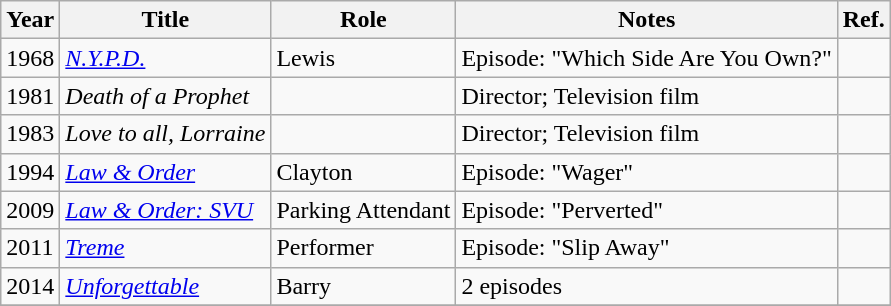<table class="wikitable">
<tr>
<th>Year</th>
<th>Title</th>
<th>Role</th>
<th>Notes</th>
<th>Ref.</th>
</tr>
<tr>
<td>1968</td>
<td><em><a href='#'>N.Y.P.D.</a></em></td>
<td>Lewis</td>
<td>Episode: "Which Side Are You Own?"</td>
<td></td>
</tr>
<tr>
<td>1981</td>
<td><em>Death of a Prophet</em></td>
<td></td>
<td>Director; Television film</td>
<td></td>
</tr>
<tr>
<td>1983</td>
<td><em>Love to all, Lorraine</em></td>
<td></td>
<td>Director; Television film</td>
<td></td>
</tr>
<tr>
<td>1994</td>
<td><em><a href='#'>Law & Order</a></em></td>
<td>Clayton</td>
<td>Episode: "Wager"</td>
<td></td>
</tr>
<tr>
<td>2009</td>
<td><em><a href='#'>Law & Order: SVU</a></em></td>
<td>Parking Attendant</td>
<td>Episode: "Perverted"</td>
<td></td>
</tr>
<tr>
<td>2011</td>
<td><em><a href='#'>Treme</a></em></td>
<td>Performer</td>
<td>Episode: "Slip Away"</td>
<td></td>
</tr>
<tr>
<td>2014</td>
<td><em><a href='#'>Unforgettable</a></em></td>
<td>Barry</td>
<td>2 episodes</td>
<td></td>
</tr>
<tr>
</tr>
</table>
